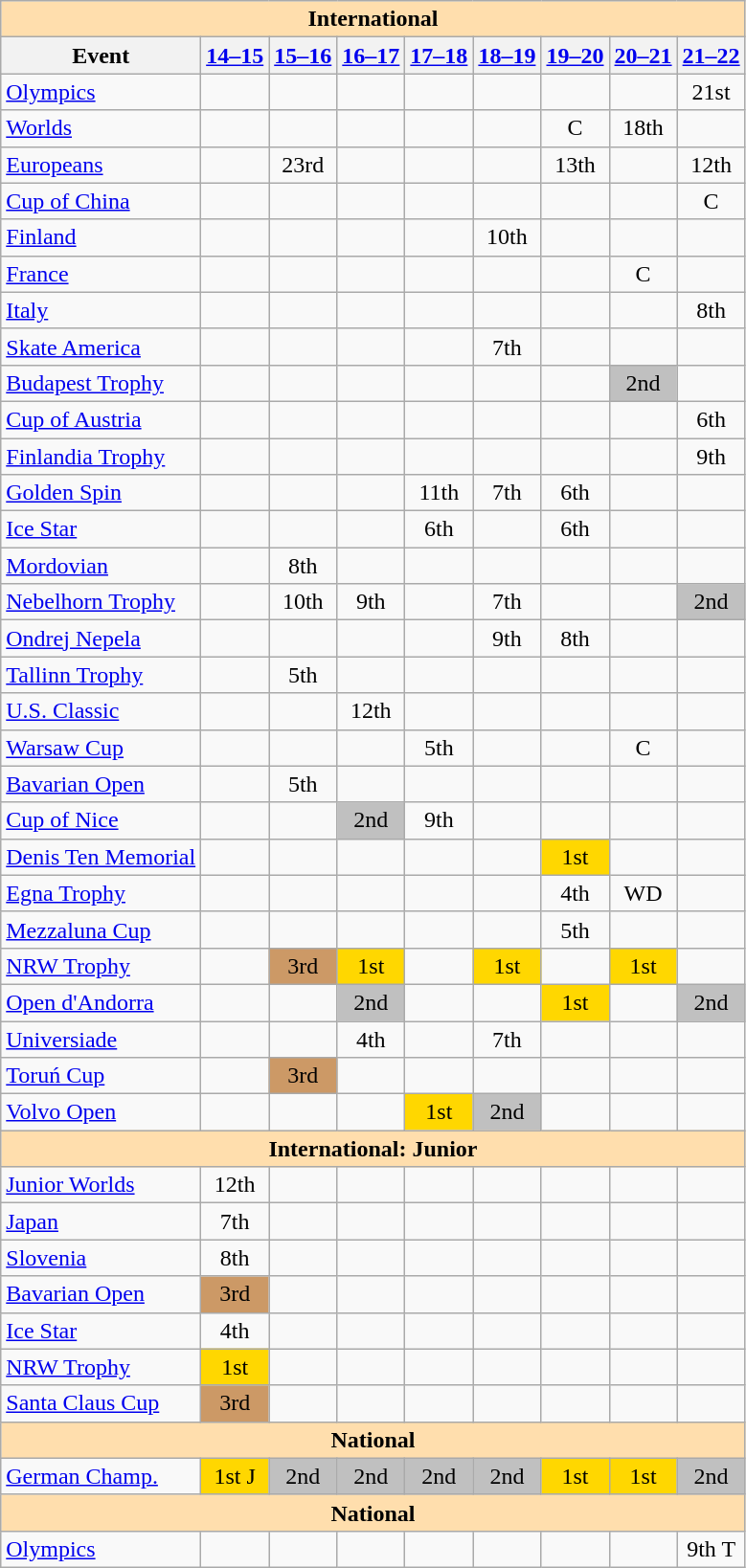<table class="wikitable" style="text-align:center">
<tr>
<th style="background-color: #ffdead; " colspan=9 align=center>International</th>
</tr>
<tr>
<th>Event</th>
<th><a href='#'>14–15</a></th>
<th><a href='#'>15–16</a></th>
<th><a href='#'>16–17</a></th>
<th><a href='#'>17–18</a></th>
<th><a href='#'>18–19</a></th>
<th><a href='#'>19–20</a></th>
<th><a href='#'>20–21</a></th>
<th><a href='#'>21–22</a></th>
</tr>
<tr>
<td align=left><a href='#'>Olympics</a></td>
<td></td>
<td></td>
<td></td>
<td></td>
<td></td>
<td></td>
<td></td>
<td>21st</td>
</tr>
<tr>
<td align=left><a href='#'>Worlds</a></td>
<td></td>
<td></td>
<td></td>
<td></td>
<td></td>
<td>C</td>
<td>18th</td>
<td></td>
</tr>
<tr>
<td align=left><a href='#'>Europeans</a></td>
<td></td>
<td>23rd</td>
<td></td>
<td></td>
<td></td>
<td>13th</td>
<td></td>
<td>12th</td>
</tr>
<tr>
<td align=left> <a href='#'>Cup of China</a></td>
<td></td>
<td></td>
<td></td>
<td></td>
<td></td>
<td></td>
<td></td>
<td>C</td>
</tr>
<tr>
<td align=left> <a href='#'>Finland</a></td>
<td></td>
<td></td>
<td></td>
<td></td>
<td>10th</td>
<td></td>
<td></td>
<td></td>
</tr>
<tr>
<td align=left> <a href='#'>France</a></td>
<td></td>
<td></td>
<td></td>
<td></td>
<td></td>
<td></td>
<td>C</td>
<td></td>
</tr>
<tr>
<td align=left> <a href='#'>Italy</a></td>
<td></td>
<td></td>
<td></td>
<td></td>
<td></td>
<td></td>
<td></td>
<td>8th</td>
</tr>
<tr>
<td align=left> <a href='#'>Skate America</a></td>
<td></td>
<td></td>
<td></td>
<td></td>
<td>7th</td>
<td></td>
<td></td>
<td></td>
</tr>
<tr>
<td align=left> <a href='#'>Budapest Trophy</a></td>
<td></td>
<td></td>
<td></td>
<td></td>
<td></td>
<td></td>
<td bgcolor=silver>2nd</td>
<td></td>
</tr>
<tr>
<td align=left> <a href='#'>Cup of Austria</a></td>
<td></td>
<td></td>
<td></td>
<td></td>
<td></td>
<td></td>
<td></td>
<td>6th</td>
</tr>
<tr>
<td align=left> <a href='#'>Finlandia Trophy</a></td>
<td></td>
<td></td>
<td></td>
<td></td>
<td></td>
<td></td>
<td></td>
<td>9th</td>
</tr>
<tr>
<td align=left> <a href='#'>Golden Spin</a></td>
<td></td>
<td></td>
<td></td>
<td>11th</td>
<td>7th</td>
<td>6th</td>
<td></td>
<td></td>
</tr>
<tr>
<td align=left> <a href='#'>Ice Star</a></td>
<td></td>
<td></td>
<td></td>
<td>6th</td>
<td></td>
<td>6th</td>
<td></td>
<td></td>
</tr>
<tr>
<td align=left> <a href='#'>Mordovian</a></td>
<td></td>
<td>8th</td>
<td></td>
<td></td>
<td></td>
<td></td>
<td></td>
<td></td>
</tr>
<tr>
<td align=left> <a href='#'>Nebelhorn Trophy</a></td>
<td></td>
<td>10th</td>
<td>9th</td>
<td></td>
<td>7th</td>
<td></td>
<td></td>
<td bgcolor=silver>2nd</td>
</tr>
<tr>
<td align=left> <a href='#'>Ondrej Nepela</a></td>
<td></td>
<td></td>
<td></td>
<td></td>
<td>9th</td>
<td>8th</td>
<td></td>
<td></td>
</tr>
<tr>
<td align=left> <a href='#'>Tallinn Trophy</a></td>
<td></td>
<td>5th</td>
<td></td>
<td></td>
<td></td>
<td></td>
<td></td>
<td></td>
</tr>
<tr>
<td align=left> <a href='#'>U.S. Classic</a></td>
<td></td>
<td></td>
<td>12th</td>
<td></td>
<td></td>
<td></td>
<td></td>
<td></td>
</tr>
<tr>
<td align=left> <a href='#'>Warsaw Cup</a></td>
<td></td>
<td></td>
<td></td>
<td>5th</td>
<td></td>
<td></td>
<td>C</td>
<td></td>
</tr>
<tr>
<td align=left><a href='#'>Bavarian Open</a></td>
<td></td>
<td>5th</td>
<td></td>
<td></td>
<td></td>
<td></td>
<td></td>
<td></td>
</tr>
<tr>
<td align=left><a href='#'>Cup of Nice</a></td>
<td></td>
<td></td>
<td bgcolor=silver>2nd</td>
<td>9th</td>
<td></td>
<td></td>
<td></td>
<td></td>
</tr>
<tr>
<td align=left><a href='#'>Denis Ten Memorial</a></td>
<td></td>
<td></td>
<td></td>
<td></td>
<td></td>
<td bgcolor=gold>1st</td>
<td></td>
<td></td>
</tr>
<tr>
<td align=left><a href='#'>Egna Trophy</a></td>
<td></td>
<td></td>
<td></td>
<td></td>
<td></td>
<td>4th</td>
<td>WD</td>
<td></td>
</tr>
<tr>
<td align=left><a href='#'>Mezzaluna Cup</a></td>
<td></td>
<td></td>
<td></td>
<td></td>
<td></td>
<td>5th</td>
<td></td>
<td></td>
</tr>
<tr>
<td align=left><a href='#'>NRW Trophy</a></td>
<td></td>
<td bgcolor=cc9966>3rd</td>
<td bgcolor=gold>1st</td>
<td></td>
<td bgcolor=gold>1st</td>
<td></td>
<td bgcolor=gold>1st</td>
<td></td>
</tr>
<tr>
<td align=left><a href='#'>Open d'Andorra</a></td>
<td></td>
<td></td>
<td bgcolor=silver>2nd</td>
<td></td>
<td></td>
<td bgcolor=gold>1st</td>
<td></td>
<td bgcolor=silver>2nd</td>
</tr>
<tr>
<td align=left><a href='#'>Universiade</a></td>
<td></td>
<td></td>
<td>4th</td>
<td></td>
<td>7th</td>
<td></td>
<td></td>
<td></td>
</tr>
<tr>
<td align=left><a href='#'>Toruń Cup</a></td>
<td></td>
<td bgcolor=cc9966>3rd</td>
<td></td>
<td></td>
<td></td>
<td></td>
<td></td>
<td></td>
</tr>
<tr>
<td align=left><a href='#'>Volvo Open</a></td>
<td></td>
<td></td>
<td></td>
<td bgcolor=gold>1st</td>
<td bgcolor=silver>2nd</td>
<td></td>
<td></td>
<td></td>
</tr>
<tr>
<th style="background-color: #ffdead; " colspan=9 align=center>International: Junior</th>
</tr>
<tr>
<td align=left><a href='#'>Junior Worlds</a></td>
<td>12th</td>
<td></td>
<td></td>
<td></td>
<td></td>
<td></td>
<td></td>
<td></td>
</tr>
<tr>
<td align=left> <a href='#'>Japan</a></td>
<td>7th</td>
<td></td>
<td></td>
<td></td>
<td></td>
<td></td>
<td></td>
<td></td>
</tr>
<tr>
<td align=left> <a href='#'>Slovenia</a></td>
<td>8th</td>
<td></td>
<td></td>
<td></td>
<td></td>
<td></td>
<td></td>
<td></td>
</tr>
<tr>
<td align=left><a href='#'>Bavarian Open</a></td>
<td bgcolor=cc9966>3rd</td>
<td></td>
<td></td>
<td></td>
<td></td>
<td></td>
<td></td>
<td></td>
</tr>
<tr>
<td align=left><a href='#'>Ice Star</a></td>
<td>4th</td>
<td></td>
<td></td>
<td></td>
<td></td>
<td></td>
<td></td>
<td></td>
</tr>
<tr>
<td align=left><a href='#'>NRW Trophy</a></td>
<td bgcolor=gold>1st</td>
<td></td>
<td></td>
<td></td>
<td></td>
<td></td>
<td></td>
<td></td>
</tr>
<tr>
<td align=left><a href='#'>Santa Claus Cup</a></td>
<td bgcolor=cc9966>3rd</td>
<td></td>
<td></td>
<td></td>
<td></td>
<td></td>
<td></td>
<td></td>
</tr>
<tr>
<th style="background-color: #ffdead; " colspan=9 align=center>National</th>
</tr>
<tr>
<td align=left><a href='#'>German Champ.</a></td>
<td bgcolor=gold>1st J</td>
<td bgcolor=silver>2nd</td>
<td bgcolor=silver>2nd</td>
<td bgcolor=silver>2nd</td>
<td bgcolor=silver>2nd</td>
<td bgcolor=gold>1st</td>
<td bgcolor=gold>1st</td>
<td bgcolor=silver>2nd</td>
</tr>
<tr>
<th style="background-color: #ffdead; " colspan=9 align=center>National</th>
</tr>
<tr>
<td align=left><a href='#'>Olympics</a></td>
<td></td>
<td></td>
<td></td>
<td></td>
<td></td>
<td></td>
<td></td>
<td>9th T</td>
</tr>
</table>
